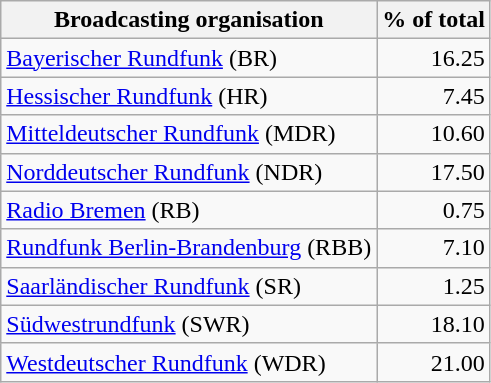<table class="wikitable sortable">
<tr>
<th style="text-align:center;">Broadcasting organisation</th>
<th style="text-align:center;">% of total</th>
</tr>
<tr>
<td><a href='#'>Bayerischer Rundfunk</a> (BR)</td>
<td style="text-align:right;">16.25</td>
</tr>
<tr>
<td><a href='#'>Hessischer Rundfunk</a> (HR)</td>
<td style="text-align:right;">7.45</td>
</tr>
<tr>
<td><a href='#'>Mitteldeutscher Rundfunk</a> (MDR)</td>
<td style="text-align:right;">10.60</td>
</tr>
<tr>
<td><a href='#'>Norddeutscher Rundfunk</a> (NDR)</td>
<td style="text-align:right;">17.50</td>
</tr>
<tr>
<td><a href='#'>Radio Bremen</a> (RB)</td>
<td style="text-align:right;">0.75</td>
</tr>
<tr>
<td><a href='#'>Rundfunk Berlin-Brandenburg</a> (RBB)</td>
<td style="text-align:right;">7.10</td>
</tr>
<tr>
<td><a href='#'>Saarländischer Rundfunk</a> (SR)</td>
<td style="text-align:right;">1.25</td>
</tr>
<tr>
<td><a href='#'>Südwestrundfunk</a> (SWR)</td>
<td style="text-align:right;">18.10</td>
</tr>
<tr>
<td><a href='#'>Westdeutscher Rundfunk</a> (WDR)</td>
<td style="text-align:right;">21.00</td>
</tr>
</table>
